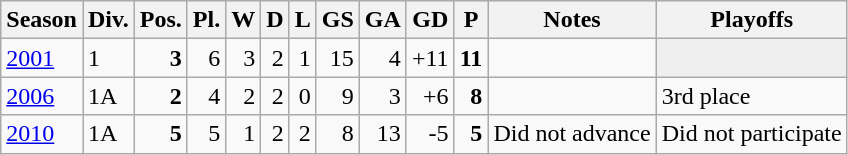<table class="wikitable">
<tr style="background:#efefef;">
<th>Season</th>
<th>Div.</th>
<th>Pos.</th>
<th>Pl.</th>
<th>W</th>
<th>D</th>
<th>L</th>
<th>GS</th>
<th>GA</th>
<th>GD</th>
<th>P</th>
<th>Notes</th>
<th>Playoffs</th>
</tr>
<tr>
<td><a href='#'>2001</a></td>
<td>1</td>
<td align=right><strong>3</strong></td>
<td align=right>6</td>
<td align=right>3</td>
<td align=right>2</td>
<td align=right>1</td>
<td align=right>15</td>
<td align=right>4</td>
<td align=right>+11</td>
<td align=right><strong>11</strong></td>
<td></td>
<td bgcolor=#EFEFEF></td>
</tr>
<tr>
<td><a href='#'>2006</a></td>
<td>1A</td>
<td align=right><strong>2</strong></td>
<td align=right>4</td>
<td align=right>2</td>
<td align=right>2</td>
<td align=right>0</td>
<td align=right>9</td>
<td align=right>3</td>
<td align=right>+6</td>
<td align=right><strong>8</strong></td>
<td></td>
<td>3rd place</td>
</tr>
<tr>
<td><a href='#'>2010</a></td>
<td>1A</td>
<td align=right><strong>5</strong></td>
<td align=right>5</td>
<td align=right>1</td>
<td align=right>2</td>
<td align=right>2</td>
<td align=right>8</td>
<td align=right>13</td>
<td align=right>-5</td>
<td align=right><strong>5</strong></td>
<td>Did not advance</td>
<td>Did not participate</td>
</tr>
</table>
